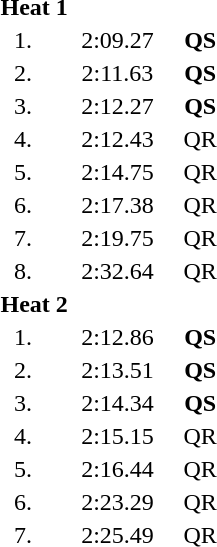<table style="text-align:center">
<tr>
<td colspan=4 align=left><strong>Heat 1</strong></td>
</tr>
<tr>
<td width=30>1.</td>
<td align=left></td>
<td width=80>2:09.27</td>
<td><strong>QS</strong></td>
</tr>
<tr>
<td>2.</td>
<td align=left></td>
<td>2:11.63</td>
<td><strong>QS</strong></td>
</tr>
<tr>
<td>3.</td>
<td align=left></td>
<td>2:12.27</td>
<td><strong>QS</strong></td>
</tr>
<tr>
<td>4.</td>
<td align=left></td>
<td>2:12.43</td>
<td>QR</td>
</tr>
<tr>
<td>5.</td>
<td align=left></td>
<td>2:14.75</td>
<td>QR</td>
</tr>
<tr>
<td>6.</td>
<td align=left></td>
<td>2:17.38</td>
<td>QR</td>
</tr>
<tr>
<td>7.</td>
<td align=left></td>
<td>2:19.75</td>
<td>QR</td>
</tr>
<tr>
<td>8.</td>
<td align=left></td>
<td>2:32.64</td>
<td>QR</td>
</tr>
<tr>
<td colspan=4 align=left><strong>Heat 2</strong></td>
</tr>
<tr>
<td>1.</td>
<td align=left></td>
<td>2:12.86</td>
<td><strong>QS</strong></td>
</tr>
<tr>
<td>2.</td>
<td align=left></td>
<td>2:13.51</td>
<td><strong>QS</strong></td>
</tr>
<tr>
<td>3.</td>
<td align=left></td>
<td>2:14.34</td>
<td><strong>QS</strong></td>
</tr>
<tr>
<td>4.</td>
<td align=left></td>
<td>2:15.15</td>
<td>QR</td>
</tr>
<tr>
<td>5.</td>
<td align=left></td>
<td>2:16.44</td>
<td>QR</td>
</tr>
<tr>
<td>6.</td>
<td align=left></td>
<td>2:23.29</td>
<td>QR</td>
</tr>
<tr>
<td>7.</td>
<td align=left></td>
<td>2:25.49</td>
<td>QR</td>
</tr>
</table>
